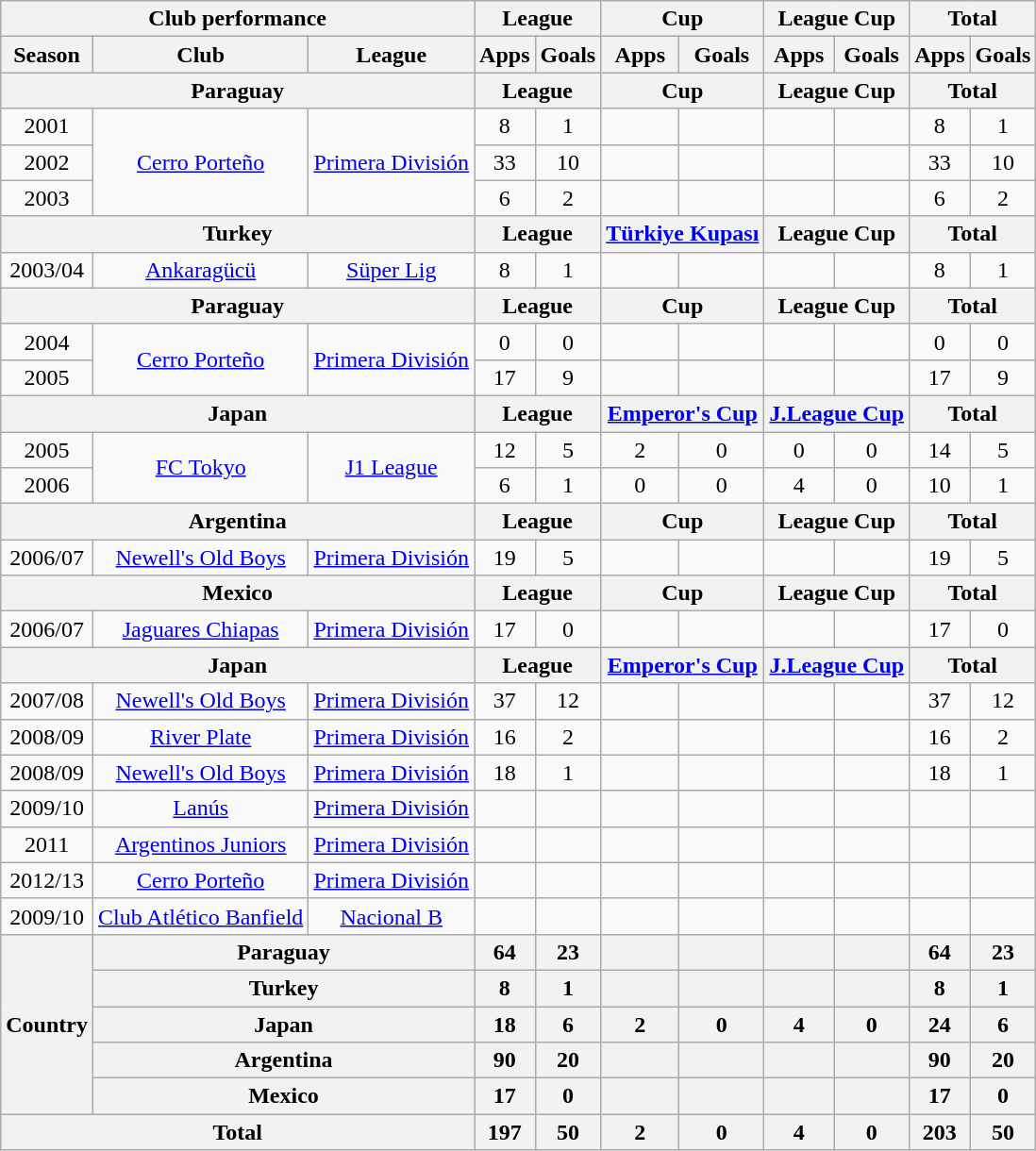<table class="wikitable" style="text-align:center;">
<tr>
<th colspan=3>Club performance</th>
<th colspan=2>League</th>
<th colspan=2>Cup</th>
<th colspan=2>League Cup</th>
<th colspan=2>Total</th>
</tr>
<tr>
<th>Season</th>
<th>Club</th>
<th>League</th>
<th>Apps</th>
<th>Goals</th>
<th>Apps</th>
<th>Goals</th>
<th>Apps</th>
<th>Goals</th>
<th>Apps</th>
<th>Goals</th>
</tr>
<tr>
<th colspan=3>Paraguay</th>
<th colspan=2>League</th>
<th colspan=2>Cup</th>
<th colspan=2>League Cup</th>
<th colspan=2>Total</th>
</tr>
<tr>
<td>2001</td>
<td rowspan="3"><a href='#'>Cerro Porteño</a></td>
<td rowspan="3"><a href='#'>Primera División</a></td>
<td>8</td>
<td>1</td>
<td></td>
<td></td>
<td></td>
<td></td>
<td>8</td>
<td>1</td>
</tr>
<tr>
<td>2002</td>
<td>33</td>
<td>10</td>
<td></td>
<td></td>
<td></td>
<td></td>
<td>33</td>
<td>10</td>
</tr>
<tr>
<td>2003</td>
<td>6</td>
<td>2</td>
<td></td>
<td></td>
<td></td>
<td></td>
<td>6</td>
<td>2</td>
</tr>
<tr>
<th colspan=3>Turkey</th>
<th colspan=2>League</th>
<th colspan=2><a href='#'>Türkiye Kupası</a></th>
<th colspan=2>League Cup</th>
<th colspan=2>Total</th>
</tr>
<tr>
<td>2003/04</td>
<td><a href='#'>Ankaragücü</a></td>
<td><a href='#'>Süper Lig</a></td>
<td>8</td>
<td>1</td>
<td></td>
<td></td>
<td></td>
<td></td>
<td>8</td>
<td>1</td>
</tr>
<tr>
<th colspan=3>Paraguay</th>
<th colspan=2>League</th>
<th colspan=2>Cup</th>
<th colspan=2>League Cup</th>
<th colspan=2>Total</th>
</tr>
<tr>
<td>2004</td>
<td rowspan="2"><a href='#'>Cerro Porteño</a></td>
<td rowspan="2"><a href='#'>Primera División</a></td>
<td>0</td>
<td>0</td>
<td></td>
<td></td>
<td></td>
<td></td>
<td>0</td>
<td>0</td>
</tr>
<tr>
<td>2005</td>
<td>17</td>
<td>9</td>
<td></td>
<td></td>
<td></td>
<td></td>
<td>17</td>
<td>9</td>
</tr>
<tr>
<th colspan=3>Japan</th>
<th colspan=2>League</th>
<th colspan=2><a href='#'>Emperor's Cup</a></th>
<th colspan=2><a href='#'>J.League Cup</a></th>
<th colspan=2>Total</th>
</tr>
<tr>
<td>2005</td>
<td rowspan="2"><a href='#'>FC Tokyo</a></td>
<td rowspan="2"><a href='#'>J1 League</a></td>
<td>12</td>
<td>5</td>
<td>2</td>
<td>0</td>
<td>0</td>
<td>0</td>
<td>14</td>
<td>5</td>
</tr>
<tr>
<td>2006</td>
<td>6</td>
<td>1</td>
<td>0</td>
<td>0</td>
<td>4</td>
<td>0</td>
<td>10</td>
<td>1</td>
</tr>
<tr>
<th colspan=3>Argentina</th>
<th colspan=2>League</th>
<th colspan=2>Cup</th>
<th colspan=2>League Cup</th>
<th colspan=2>Total</th>
</tr>
<tr>
<td>2006/07</td>
<td><a href='#'>Newell's Old Boys</a></td>
<td><a href='#'>Primera División</a></td>
<td>19</td>
<td>5</td>
<td></td>
<td></td>
<td></td>
<td></td>
<td>19</td>
<td>5</td>
</tr>
<tr>
<th colspan=3>Mexico</th>
<th colspan=2>League</th>
<th colspan=2>Cup</th>
<th colspan=2>League Cup</th>
<th colspan=2>Total</th>
</tr>
<tr>
<td>2006/07</td>
<td><a href='#'>Jaguares Chiapas</a></td>
<td><a href='#'>Primera División</a></td>
<td>17</td>
<td>0</td>
<td></td>
<td></td>
<td></td>
<td></td>
<td>17</td>
<td>0</td>
</tr>
<tr>
<th colspan=3>Japan</th>
<th colspan=2>League</th>
<th colspan=2><a href='#'>Emperor's Cup</a></th>
<th colspan=2><a href='#'>J.League Cup</a></th>
<th colspan=2>Total</th>
</tr>
<tr>
<td>2007/08</td>
<td><a href='#'>Newell's Old Boys</a></td>
<td><a href='#'>Primera División</a></td>
<td>37</td>
<td>12</td>
<td></td>
<td></td>
<td></td>
<td></td>
<td>37</td>
<td>12</td>
</tr>
<tr>
<td>2008/09</td>
<td><a href='#'>River Plate</a></td>
<td><a href='#'>Primera División</a></td>
<td>16</td>
<td>2</td>
<td></td>
<td></td>
<td></td>
<td></td>
<td>16</td>
<td>2</td>
</tr>
<tr>
<td>2008/09</td>
<td><a href='#'>Newell's Old Boys</a></td>
<td><a href='#'>Primera División</a></td>
<td>18</td>
<td>1</td>
<td></td>
<td></td>
<td></td>
<td></td>
<td>18</td>
<td>1</td>
</tr>
<tr>
<td>2009/10</td>
<td><a href='#'>Lanús</a></td>
<td><a href='#'>Primera División</a></td>
<td></td>
<td></td>
<td></td>
<td></td>
<td></td>
<td></td>
<td></td>
<td></td>
</tr>
<tr>
<td>2011</td>
<td><a href='#'>Argentinos Juniors</a></td>
<td><a href='#'>Primera División</a></td>
<td></td>
<td></td>
<td></td>
<td></td>
<td></td>
<td></td>
<td></td>
<td></td>
</tr>
<tr>
<td>2012/13</td>
<td><a href='#'>Cerro Porteño</a></td>
<td><a href='#'>Primera División</a></td>
<td></td>
<td></td>
<td></td>
<td></td>
<td></td>
<td></td>
<td></td>
<td></td>
</tr>
<tr>
<td>2009/10</td>
<td><a href='#'>Club Atlético Banfield</a></td>
<td><a href='#'>Nacional B</a></td>
<td></td>
<td></td>
<td></td>
<td></td>
<td></td>
<td></td>
<td></td>
<td></td>
</tr>
<tr>
<th rowspan=5>Country</th>
<th colspan=2>Paraguay</th>
<th>64</th>
<th>23</th>
<th></th>
<th></th>
<th></th>
<th></th>
<th>64</th>
<th>23</th>
</tr>
<tr>
<th colspan=2>Turkey</th>
<th>8</th>
<th>1</th>
<th></th>
<th></th>
<th></th>
<th></th>
<th>8</th>
<th>1</th>
</tr>
<tr>
<th colspan=2>Japan</th>
<th>18</th>
<th>6</th>
<th>2</th>
<th>0</th>
<th>4</th>
<th>0</th>
<th>24</th>
<th>6</th>
</tr>
<tr>
<th colspan=2>Argentina</th>
<th>90</th>
<th>20</th>
<th></th>
<th></th>
<th></th>
<th></th>
<th>90</th>
<th>20</th>
</tr>
<tr>
<th colspan=2>Mexico</th>
<th>17</th>
<th>0</th>
<th></th>
<th></th>
<th></th>
<th></th>
<th>17</th>
<th>0</th>
</tr>
<tr>
<th colspan=3>Total</th>
<th>197</th>
<th>50</th>
<th>2</th>
<th>0</th>
<th>4</th>
<th>0</th>
<th>203</th>
<th>50</th>
</tr>
</table>
